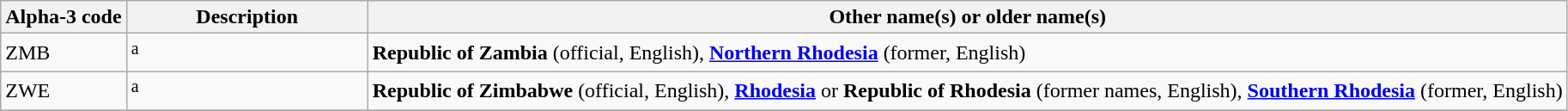<table class="wikitable">
<tr>
<th>Alpha-3 code</th>
<th width=180px>Description</th>
<th>Other name(s) or older name(s)</th>
</tr>
<tr>
<td>ZMB</td>
<td>  <sup>a</sup></td>
<td><strong>Republic of Zambia</strong> (official, English), <strong><a href='#'>Northern Rhodesia</a></strong> (former, English)</td>
</tr>
<tr>
<td>ZWE</td>
<td>  <sup>a</sup></td>
<td><strong>Republic of Zimbabwe</strong> (official, English), <strong><a href='#'>Rhodesia</a></strong> or <strong>Republic of Rhodesia</strong> (former names, English),  <strong><a href='#'>Southern Rhodesia</a></strong> (former, English)</td>
</tr>
<tr>
</tr>
</table>
